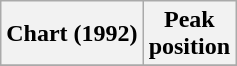<table class="wikitable plainrowheaders" style="text-align:center">
<tr>
<th scope="col">Chart (1992)</th>
<th scope="col">Peak<br>position</th>
</tr>
<tr>
</tr>
</table>
